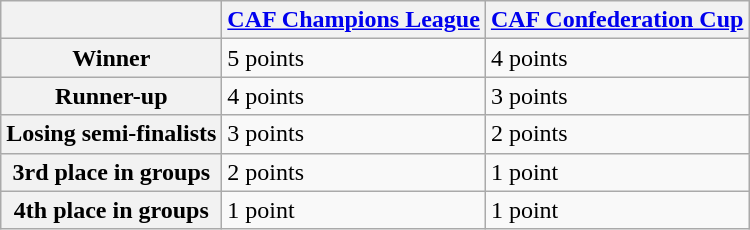<table class="wikitable">
<tr>
<th></th>
<th><a href='#'>CAF Champions League</a></th>
<th><a href='#'>CAF Confederation Cup</a></th>
</tr>
<tr>
<th>Winner</th>
<td>5 points</td>
<td>4 points</td>
</tr>
<tr>
<th>Runner-up</th>
<td>4 points</td>
<td>3 points</td>
</tr>
<tr>
<th>Losing semi-finalists</th>
<td>3 points</td>
<td>2 points</td>
</tr>
<tr>
<th>3rd place in groups</th>
<td>2 points</td>
<td>1 point</td>
</tr>
<tr>
<th>4th place in groups</th>
<td>1 point</td>
<td>1 point</td>
</tr>
</table>
